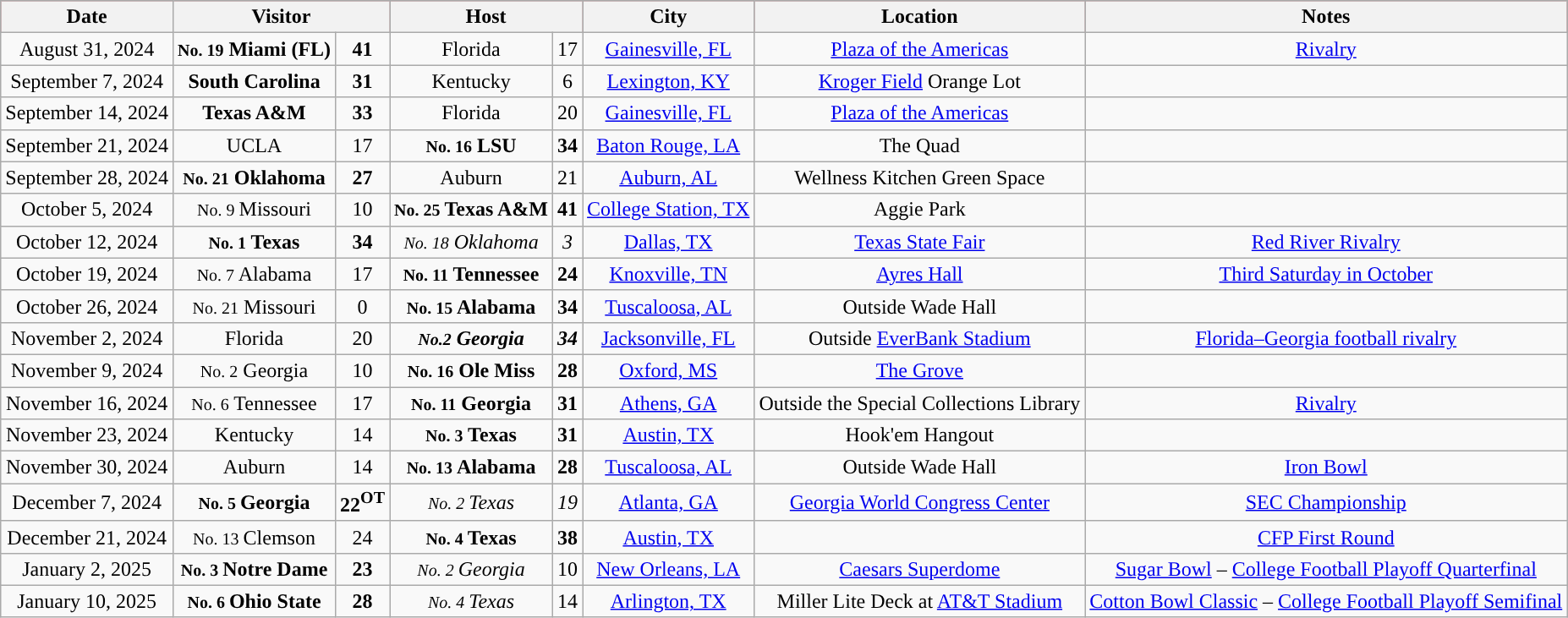<table class="wikitable" style="text-align:center">
<tr style="background:#A32638;"|>
<th>Date</th>
<th colspan=2>Visitor</th>
<th colspan=2>Host</th>
<th>City</th>
<th>Location</th>
<th>Notes</th>
</tr>
<tr>
<td>August 31, 2024</td>
<td><strong><small> No. 19</small> Miami (FL)</strong></td>
<td><strong>41</strong></td>
<td>Florida</td>
<td>17</td>
<td><a href='#'>Gainesville, FL</a></td>
<td><a href='#'>Plaza of the Americas</a></td>
<td><a href='#'>Rivalry</a></td>
</tr>
<tr>
<td>September 7, 2024</td>
<td><strong>South Carolina</strong></td>
<td><strong>31</strong></td>
<td>Kentucky</td>
<td>6</td>
<td><a href='#'>Lexington, KY</a></td>
<td><a href='#'>Kroger Field</a> Orange Lot</td>
<td></td>
</tr>
<tr>
<td>September 14, 2024</td>
<td><strong>Texas A&M</strong></td>
<td><strong>33</strong></td>
<td>Florida</td>
<td>20</td>
<td><a href='#'>Gainesville, FL</a></td>
<td><a href='#'>Plaza of the Americas</a></td>
<td></td>
</tr>
<tr>
<td>September 21, 2024</td>
<td>UCLA</td>
<td>17</td>
<td><strong><small> No. 16</small> LSU</strong></td>
<td><strong>34</strong></td>
<td><a href='#'>Baton Rouge, LA</a></td>
<td>The Quad</td>
<td></td>
</tr>
<tr>
<td>September 28, 2024</td>
<td><strong><small> No. 21</small> Oklahoma</strong></td>
<td><strong>27</strong></td>
<td>Auburn</td>
<td>21</td>
<td><a href='#'>Auburn, AL</a></td>
<td>Wellness Kitchen Green Space</td>
<td></td>
</tr>
<tr>
<td>October 5, 2024</td>
<td><small> No. 9 </small> Missouri</td>
<td>10</td>
<td><strong><small> No. 25 </small> Texas A&M</strong></td>
<td><strong>41</strong></td>
<td><a href='#'>College Station, TX</a></td>
<td>Aggie Park</td>
<td></td>
</tr>
<tr>
<td>October 12, 2024</td>
<td><strong><small> No. 1</small> Texas</strong></td>
<td><strong>34</strong></td>
<td><em><small> No. 18</small> Oklahoma</em></td>
<td><em>3</em></td>
<td><a href='#'>Dallas, TX</a></td>
<td><a href='#'>Texas State Fair</a></td>
<td><a href='#'>Red River Rivalry</a></td>
</tr>
<tr>
<td>October 19, 2024</td>
<td><small> No. 7</small> Alabama</td>
<td>17</td>
<td><strong><small> No. 11</small> Tennessee</strong></td>
<td><strong>24</strong></td>
<td><a href='#'>Knoxville, TN</a></td>
<td><a href='#'>Ayres Hall</a></td>
<td><a href='#'>Third Saturday in October</a></td>
</tr>
<tr>
<td>October 26, 2024</td>
<td><small> No. 21</small> Missouri</td>
<td>0</td>
<td><strong><small> No. 15</small> Alabama</strong></td>
<td><strong>34</strong></td>
<td><a href='#'>Tuscaloosa, AL</a></td>
<td>Outside Wade Hall</td>
<td></td>
</tr>
<tr>
<td>November 2, 2024</td>
<td>Florida</td>
<td>20</td>
<td><strong><em><small> No.2</small> Georgia</em></strong></td>
<td><strong><em>34</em></strong></td>
<td><a href='#'>Jacksonville, FL</a></td>
<td>Outside <a href='#'>EverBank Stadium</a></td>
<td><a href='#'>Florida–Georgia football rivalry</a></td>
</tr>
<tr>
<td>November 9, 2024</td>
<td><small> No. 2</small> Georgia</td>
<td>10</td>
<td><strong><small> No. 16</small> Ole Miss</strong></td>
<td><strong>28</strong></td>
<td><a href='#'>Oxford, MS</a></td>
<td><a href='#'>The Grove</a></td>
<td></td>
</tr>
<tr>
<td>November 16, 2024</td>
<td><small> No. 6</small> Tennessee</td>
<td>17</td>
<td><strong><small> No. 11</small> Georgia</strong></td>
<td><strong>31</strong></td>
<td><a href='#'>Athens, GA</a></td>
<td>Outside the Special Collections Library</td>
<td><a href='#'>Rivalry</a></td>
</tr>
<tr>
<td>November 23, 2024</td>
<td>Kentucky</td>
<td>14</td>
<td><strong><small> No. 3</small> Texas</strong></td>
<td><strong>31</strong></td>
<td><a href='#'>Austin, TX</a></td>
<td>Hook'em Hangout</td>
<td></td>
</tr>
<tr>
<td>November 30, 2024</td>
<td>Auburn</td>
<td>14</td>
<td><strong><small> No. 13 </small> Alabama</strong></td>
<td><strong>28</strong></td>
<td><a href='#'>Tuscaloosa, AL</a></td>
<td>Outside Wade Hall</td>
<td><a href='#'>Iron Bowl</a></td>
</tr>
<tr>
<td>December 7, 2024</td>
<td><strong><small> No. 5 </small> Georgia</strong></td>
<td><strong>22<sup>OT</sup></strong></td>
<td><em><small> No. 2 </small> Texas</em></td>
<td><em>19</em></td>
<td><a href='#'>Atlanta, GA</a></td>
<td><a href='#'>Georgia World Congress Center</a></td>
<td><a href='#'>SEC Championship</a></td>
</tr>
<tr>
<td>December 21, 2024</td>
<td><small> No. 13 </small> Clemson</td>
<td>24</td>
<td><strong><small> No. 4 </small> Texas</strong></td>
<td><strong>38</strong></td>
<td><a href='#'>Austin, TX</a></td>
<td></td>
<td><a href='#'>CFP First Round</a></td>
</tr>
<tr>
<td>January 2, 2025</td>
<td><strong><small> No. 3 </small> Notre Dame</strong></td>
<td><strong>23</strong></td>
<td><em><small> No. 2 </small> Georgia</em></td>
<td>10</td>
<td><a href='#'>New Orleans, LA</a></td>
<td><a href='#'>Caesars Superdome</a></td>
<td><a href='#'>Sugar Bowl</a> – <a href='#'>College Football Playoff Quarterfinal</a></td>
</tr>
<tr>
<td>January 10, 2025</td>
<td><strong><small> No. 6 </small> Ohio State</strong></td>
<td><strong>28</strong></td>
<td><em><small> No. 4 </small> Texas</em></td>
<td>14</td>
<td><a href='#'>Arlington, TX</a></td>
<td>Miller Lite Deck at <a href='#'>AT&T Stadium</a></td>
<td><a href='#'>Cotton Bowl Classic</a> – <a href='#'>College Football Playoff Semifinal</a></td>
</tr>
</table>
